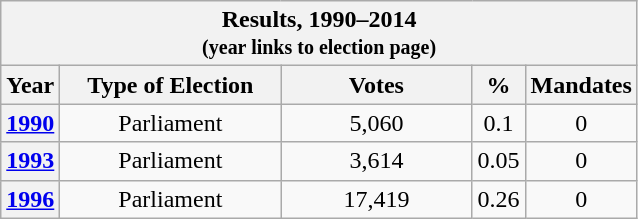<table class="wikitable">
<tr>
<th colspan="9"><strong>Results, 1990–2014<br><small>(year links to election page)</small></strong></th>
</tr>
<tr>
<th style="width: 20px">Year</th>
<th style="width:140px">Type of Election</th>
<th style="width:120px">Votes</th>
<th style="width: 20px">%</th>
<th style="width: 20px">Mandates</th>
</tr>
<tr>
<th><a href='#'>1990</a></th>
<td style="text-align:center">Parliament</td>
<td style="text-align:center">5,060</td>
<td style="text-align:center">0.1</td>
<td style="text-align:center">0</td>
</tr>
<tr>
<th><a href='#'>1993</a></th>
<td style="text-align:center">Parliament</td>
<td style="text-align:center">3,614</td>
<td style="text-align:center">0.05</td>
<td style="text-align:center">0</td>
</tr>
<tr>
<th><a href='#'>1996</a></th>
<td style="text-align:center">Parliament</td>
<td style="text-align:center">17,419</td>
<td style="text-align:center">0.26</td>
<td style="text-align:center">0</td>
</tr>
</table>
